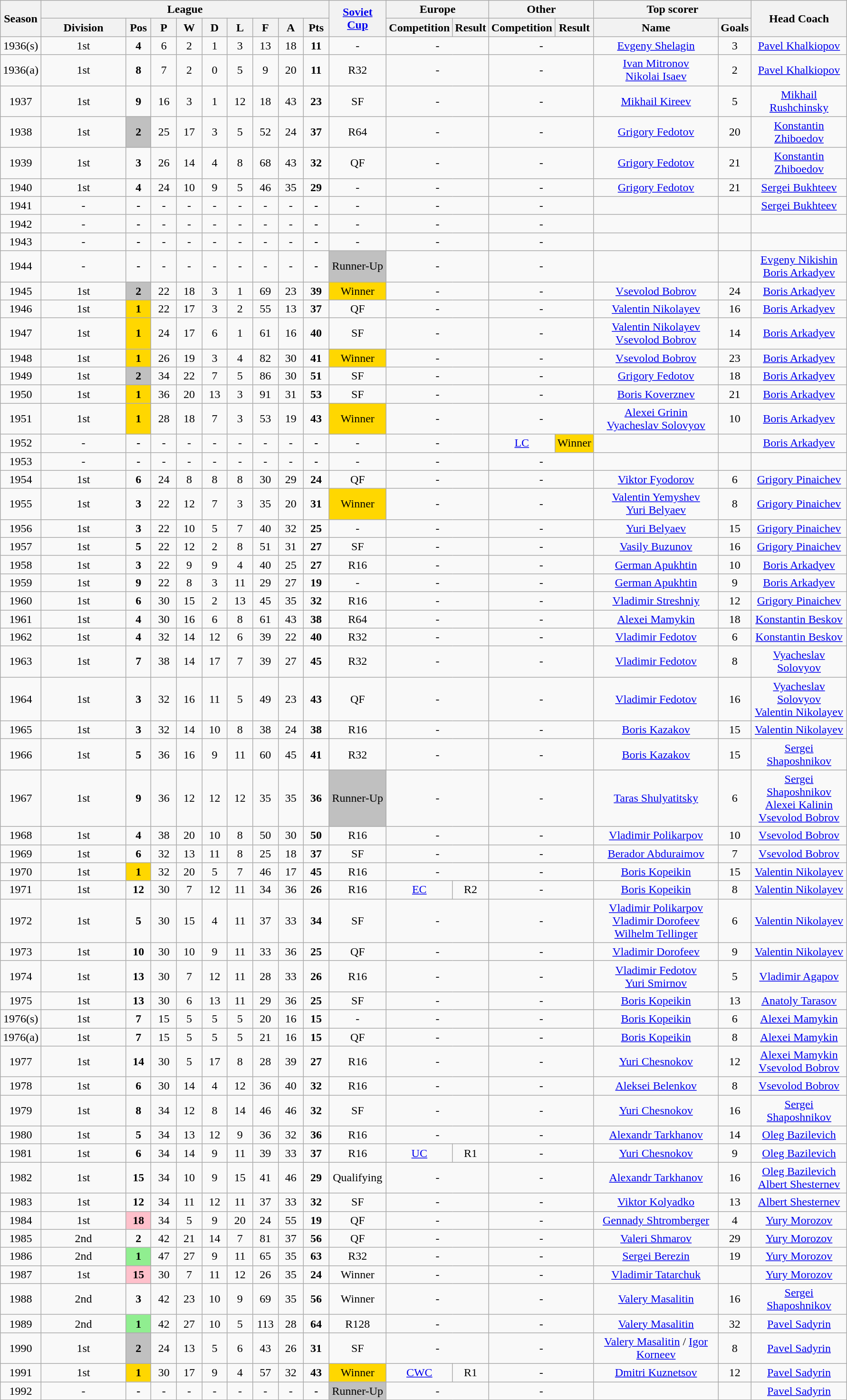<table class="wikitable" style="text-align:center" width=94%>
<tr>
<th rowspan=2>Season</th>
<th colspan=9>League</th>
<th rowspan=2><a href='#'>Soviet Cup</a></th>
<th colspan=2>Europe</th>
<th colspan=2>Other</th>
<th colspan=2>Top scorer</th>
<th rowspan=2>Head Coach</th>
</tr>
<tr>
<th width=10%>Division</th>
<th width=3%>Pos</th>
<th width=3%>P</th>
<th width=3%>W</th>
<th width=3%>D</th>
<th width=3%>L</th>
<th width=3%>F</th>
<th width=3%>A</th>
<th width=3%>Pts</th>
<th>Competition</th>
<th>Result</th>
<th>Competition</th>
<th>Result</th>
<th>Name</th>
<th>Goals</th>
</tr>
<tr>
<td align=center>1936(s)</td>
<td align=center>1st</td>
<td align=center><strong>4</strong></td>
<td align=center>6</td>
<td align=center>2</td>
<td align=center>1</td>
<td align=center>3</td>
<td align=center>13</td>
<td align=center>18</td>
<td align=center><strong>11</strong></td>
<td align=center>-</td>
<td colspan=2 align=center>-</td>
<td colspan=2 align=center>-</td>
<td align=center><a href='#'>Evgeny Shelagin</a></td>
<td align=center>3</td>
<td align=center> <a href='#'>Pavel Khalkiopov</a></td>
</tr>
<tr>
<td align=center>1936(a)</td>
<td align=center>1st</td>
<td align=center><strong>8</strong></td>
<td align=center>7</td>
<td align=center>2</td>
<td align=center>0</td>
<td align=center>5</td>
<td align=center>9</td>
<td align=center>20</td>
<td align=center><strong>11</strong></td>
<td align=center>R32</td>
<td colspan=2 align=center>-</td>
<td colspan=2 align=center>-</td>
<td align=center><a href='#'>Ivan Mitronov</a> <br> <a href='#'>Nikolai Isaev</a></td>
<td align=center>2</td>
<td align=center> <a href='#'>Pavel Khalkiopov</a></td>
</tr>
<tr>
<td align=center>1937</td>
<td align=center>1st</td>
<td align=center><strong>9</strong></td>
<td align=center>16</td>
<td align=center>3</td>
<td align=center>1</td>
<td align=center>12</td>
<td align=center>18</td>
<td align=center>43</td>
<td align=center><strong>23</strong></td>
<td style="text-align:center; background:bronze;">SF</td>
<td colspan=2 align=center>-</td>
<td colspan=2 align=center>-</td>
<td align=center><a href='#'>Mikhail Kireev</a></td>
<td align=center>5</td>
<td align=center> <a href='#'>Mikhail Rushchinsky</a></td>
</tr>
<tr>
<td align=center>1938</td>
<td align=center>1st</td>
<td style="text-align:center; background:silver;"><strong>2</strong></td>
<td align=center>25</td>
<td align=center>17</td>
<td align=center>3</td>
<td align=center>5</td>
<td align=center>52</td>
<td align=center>24</td>
<td align=center><strong>37</strong></td>
<td align=center>R64</td>
<td colspan=2 align=center>-</td>
<td colspan=2 align=center>-</td>
<td align=center> <a href='#'>Grigory Fedotov</a></td>
<td align=center>20</td>
<td align=center> <a href='#'>Konstantin Zhiboedov</a></td>
</tr>
<tr>
<td align=center>1939</td>
<td align=center>1st</td>
<td style="text-align:center; background:bronze;"><strong>3</strong></td>
<td align=center>26</td>
<td align=center>14</td>
<td align=center>4</td>
<td align=center>8</td>
<td align=center>68</td>
<td align=center>43</td>
<td align=center><strong>32</strong></td>
<td align=center>QF</td>
<td colspan=2 align=center>-</td>
<td colspan=2 align=center>-</td>
<td align=center> <a href='#'>Grigory Fedotov</a></td>
<td align=center>21</td>
<td align=center> <a href='#'>Konstantin Zhiboedov</a></td>
</tr>
<tr>
<td align=center>1940</td>
<td align=center>1st</td>
<td align=center><strong>4</strong></td>
<td align=center>24</td>
<td align=center>10</td>
<td align=center>9</td>
<td align=center>5</td>
<td align=center>46</td>
<td align=center>35</td>
<td align=center><strong>29</strong></td>
<td align=center>-</td>
<td colspan=2 align=center>-</td>
<td colspan=2 align=center>-</td>
<td align=center> <a href='#'>Grigory Fedotov</a></td>
<td align=center>21</td>
<td align=center> <a href='#'>Sergei Bukhteev</a></td>
</tr>
<tr>
<td align=center>1941</td>
<td align=center>-</td>
<td align=center><strong>-</strong></td>
<td align=center>-</td>
<td align=center>-</td>
<td align=center>-</td>
<td align=center>-</td>
<td align=center>-</td>
<td align=center>-</td>
<td align=center><strong>-</strong></td>
<td align=center>-</td>
<td colspan=2 align=center>-</td>
<td colspan=2 align=center>-</td>
<td align=center></td>
<td align=center></td>
<td align=center> <a href='#'>Sergei Bukhteev</a></td>
</tr>
<tr>
<td align=center>1942</td>
<td align=center>-</td>
<td align=center><strong>-</strong></td>
<td align=center>-</td>
<td align=center>-</td>
<td align=center>-</td>
<td align=center>-</td>
<td align=center>-</td>
<td align=center>-</td>
<td align=center><strong>-</strong></td>
<td align=center>-</td>
<td colspan=2 align=center>-</td>
<td colspan=2 align=center>-</td>
<td align=center></td>
<td align=center></td>
<td align=center></td>
</tr>
<tr>
<td align=center>1943</td>
<td align=center>-</td>
<td align=center><strong>-</strong></td>
<td align=center>-</td>
<td align=center>-</td>
<td align=center>-</td>
<td align=center>-</td>
<td align=center>-</td>
<td align=center>-</td>
<td align=center><strong>-</strong></td>
<td align=center>-</td>
<td colspan=2 align=center>-</td>
<td colspan=2 align=center>-</td>
<td align=center></td>
<td align=center></td>
<td align=center></td>
</tr>
<tr>
<td align=center>1944</td>
<td align=center>-</td>
<td align=center><strong>-</strong></td>
<td align=center>-</td>
<td align=center>-</td>
<td align=center>-</td>
<td align=center>-</td>
<td align=center>-</td>
<td align=center>-</td>
<td align=center><strong>-</strong></td>
<td style="text-align:center; background:silver;">Runner-Up</td>
<td colspan=2 align=center>-</td>
<td colspan=2 align=center>-</td>
<td align=center></td>
<td align=center></td>
<td align=center> <a href='#'>Evgeny Nikishin</a> <br>  <a href='#'>Boris Arkadyev</a></td>
</tr>
<tr>
<td align=center>1945</td>
<td align=center>1st</td>
<td style="text-align:center; background:silver;"><strong>2</strong></td>
<td align=center>22</td>
<td align=center>18</td>
<td align=center>3</td>
<td align=center>1</td>
<td align=center>69</td>
<td align=center>23</td>
<td align=center><strong>39</strong></td>
<td style="text-align:center; background:gold;">Winner</td>
<td colspan=2 align=center>-</td>
<td colspan=2 align=center>-</td>
<td align=center> <a href='#'>Vsevolod Bobrov</a></td>
<td align=center>24</td>
<td align=center> <a href='#'>Boris Arkadyev</a></td>
</tr>
<tr>
<td align=center>1946</td>
<td align=center>1st</td>
<td style="text-align:center; background:gold;"><strong>1</strong></td>
<td align=center>22</td>
<td align=center>17</td>
<td align=center>3</td>
<td align=center>2</td>
<td align=center>55</td>
<td align=center>13</td>
<td align=center><strong>37</strong></td>
<td align=center>QF</td>
<td colspan=2 align=center>-</td>
<td colspan=2 align=center>-</td>
<td align=center> <a href='#'>Valentin Nikolayev</a></td>
<td align=center>16</td>
<td align=center> <a href='#'>Boris Arkadyev</a></td>
</tr>
<tr>
<td align=center>1947</td>
<td align=center>1st</td>
<td style="text-align:center; background:gold;"><strong>1</strong></td>
<td align=center>24</td>
<td align=center>17</td>
<td align=center>6</td>
<td align=center>1</td>
<td align=center>61</td>
<td align=center>16</td>
<td align=center><strong>40</strong></td>
<td style="text-align:center; background:bronze;">SF</td>
<td colspan=2 align=center>-</td>
<td colspan=2 align=center>-</td>
<td align=center> <a href='#'>Valentin Nikolayev</a> <br>  <a href='#'>Vsevolod Bobrov</a></td>
<td align=center>14</td>
<td align=center> <a href='#'>Boris Arkadyev</a></td>
</tr>
<tr>
<td align=center>1948</td>
<td align=center>1st</td>
<td style="text-align:center; background:gold;"><strong>1</strong></td>
<td align=center>26</td>
<td align=center>19</td>
<td align=center>3</td>
<td align=center>4</td>
<td align=center>82</td>
<td align=center>30</td>
<td align=center><strong>41</strong></td>
<td style="text-align:center; background:gold;">Winner</td>
<td colspan=2 align=center>-</td>
<td colspan=2 align=center>-</td>
<td align=center> <a href='#'>Vsevolod Bobrov</a></td>
<td align=center>23</td>
<td align=center> <a href='#'>Boris Arkadyev</a></td>
</tr>
<tr>
<td align=center>1949</td>
<td align=center>1st</td>
<td style="text-align:center; background:silver;"><strong>2</strong></td>
<td align=center>34</td>
<td align=center>22</td>
<td align=center>7</td>
<td align=center>5</td>
<td align=center>86</td>
<td align=center>30</td>
<td align=center><strong>51</strong></td>
<td style="text-align:center; background:bronze;">SF</td>
<td colspan=2 align=center>-</td>
<td colspan=2 align=center>-</td>
<td align=center> <a href='#'>Grigory Fedotov</a></td>
<td align=center>18</td>
<td align=center> <a href='#'>Boris Arkadyev</a></td>
</tr>
<tr>
<td align=center>1950</td>
<td align=center>1st</td>
<td style="text-align:center; background:gold;"><strong>1</strong></td>
<td align=center>36</td>
<td align=center>20</td>
<td align=center>13</td>
<td align=center>3</td>
<td align=center>91</td>
<td align=center>31</td>
<td align=center><strong>53</strong></td>
<td style="text-align:center; background:bronze;">SF</td>
<td colspan=2 align=center>-</td>
<td colspan=2 align=center>-</td>
<td align=center><a href='#'>Boris Koverznev</a></td>
<td align=center>21</td>
<td align=center> <a href='#'>Boris Arkadyev</a></td>
</tr>
<tr>
<td align=center>1951</td>
<td align=center>1st</td>
<td style="text-align:center; background:gold;"><strong>1</strong></td>
<td align=center>28</td>
<td align=center>18</td>
<td align=center>7</td>
<td align=center>3</td>
<td align=center>53</td>
<td align=center>19</td>
<td align=center><strong>43</strong></td>
<td style="text-align:center; background:gold;">Winner</td>
<td colspan=2 align=center>-</td>
<td colspan=2 align=center>-</td>
<td align=center> <a href='#'>Alexei Grinin</a> <br>  <a href='#'>Vyacheslav Solovyov</a></td>
<td align=center>10</td>
<td align=center> <a href='#'>Boris Arkadyev</a></td>
</tr>
<tr>
<td align=center>1952</td>
<td align=center>-</td>
<td align=center><strong>-</strong></td>
<td align=center>-</td>
<td align=center>-</td>
<td align=center>-</td>
<td align=center>-</td>
<td align=center>-</td>
<td align=center>-</td>
<td align=center><strong>-</strong></td>
<td align=center>-</td>
<td colspan=2 align=center>-</td>
<td align=center><a href='#'>LC</a></td>
<td style="text-align:center; background:gold;">Winner</td>
<td align=center></td>
<td align=center></td>
<td align=center> <a href='#'>Boris Arkadyev</a></td>
</tr>
<tr>
<td align=center>1953</td>
<td align=center>-</td>
<td align=center><strong>-</strong></td>
<td align=center>-</td>
<td align=center>-</td>
<td align=center>-</td>
<td align=center>-</td>
<td align=center>-</td>
<td align=center>-</td>
<td align=center><strong>-</strong></td>
<td align=center>-</td>
<td colspan=2 align=center>-</td>
<td colspan=2 align=center>-</td>
<td align=center></td>
<td align=center></td>
<td align=center></td>
</tr>
<tr>
<td align=center>1954</td>
<td align=center>1st</td>
<td align=center><strong>6</strong></td>
<td align=center>24</td>
<td align=center>8</td>
<td align=center>8</td>
<td align=center>8</td>
<td align=center>30</td>
<td align=center>29</td>
<td align=center><strong>24</strong></td>
<td align=center>QF</td>
<td colspan=2 align=center>-</td>
<td colspan=2 align=center>-</td>
<td align=center><a href='#'>Viktor Fyodorov</a></td>
<td align=center>6</td>
<td align=center> <a href='#'>Grigory Pinaichev</a></td>
</tr>
<tr>
<td align=center>1955</td>
<td align=center>1st</td>
<td style="text-align:center; background:bronze;"><strong>3</strong></td>
<td align=center>22</td>
<td align=center>12</td>
<td align=center>7</td>
<td align=center>3</td>
<td align=center>35</td>
<td align=center>20</td>
<td align=center><strong>31</strong></td>
<td style="text-align:center; background:gold;">Winner</td>
<td colspan=2 align=center>-</td>
<td colspan=2 align=center>-</td>
<td align=center><a href='#'>Valentin Yemyshev</a> <br> <a href='#'>Yuri Belyaev</a></td>
<td align=center>8</td>
<td align=center> <a href='#'>Grigory Pinaichev</a></td>
</tr>
<tr>
<td align=center>1956</td>
<td align=center>1st</td>
<td style="text-align:center; background:bronze;"><strong>3</strong></td>
<td align=center>22</td>
<td align=center>10</td>
<td align=center>5</td>
<td align=center>7</td>
<td align=center>40</td>
<td align=center>32</td>
<td align=center><strong>25</strong></td>
<td align=center>-</td>
<td colspan=2 align=center>-</td>
<td colspan=2 align=center>-</td>
<td align=center><a href='#'>Yuri Belyaev</a></td>
<td align=center>15</td>
<td align=center> <a href='#'>Grigory Pinaichev</a></td>
</tr>
<tr>
<td align=center>1957</td>
<td align=center>1st</td>
<td align=center><strong>5</strong></td>
<td align=center>22</td>
<td align=center>12</td>
<td align=center>2</td>
<td align=center>8</td>
<td align=center>51</td>
<td align=center>31</td>
<td align=center><strong>27</strong></td>
<td style="text-align:center; background:bronze;">SF</td>
<td colspan=2 align=center>-</td>
<td colspan=2 align=center>-</td>
<td align=center> <a href='#'>Vasily Buzunov</a></td>
<td align=center>16</td>
<td align=center> <a href='#'>Grigory Pinaichev</a></td>
</tr>
<tr>
<td align=center>1958</td>
<td align=center>1st</td>
<td style="text-align:center; background:bronze;"><strong>3</strong></td>
<td align=center>22</td>
<td align=center>9</td>
<td align=center>9</td>
<td align=center>4</td>
<td align=center>40</td>
<td align=center>25</td>
<td align=center><strong>27</strong></td>
<td align=center>R16</td>
<td colspan=2 align=center>-</td>
<td colspan=2 align=center>-</td>
<td align=center> <a href='#'>German Apukhtin</a></td>
<td align=center>10</td>
<td align=center> <a href='#'>Boris Arkadyev</a></td>
</tr>
<tr>
<td align=center>1959</td>
<td align=center>1st</td>
<td align=center><strong>9</strong></td>
<td align=center>22</td>
<td align=center>8</td>
<td align=center>3</td>
<td align=center>11</td>
<td align=center>29</td>
<td align=center>27</td>
<td align=center><strong>19</strong></td>
<td align=center>-</td>
<td colspan=2 align=center>-</td>
<td colspan=2 align=center>-</td>
<td align=center> <a href='#'>German Apukhtin</a></td>
<td align=center>9</td>
<td align=center> <a href='#'>Boris Arkadyev</a></td>
</tr>
<tr>
<td align=center>1960</td>
<td align=center>1st</td>
<td align=center><strong>6</strong></td>
<td align=center>30</td>
<td align=center>15</td>
<td align=center>2</td>
<td align=center>13</td>
<td align=center>45</td>
<td align=center>35</td>
<td align=center><strong>32</strong></td>
<td align=center>R16</td>
<td colspan=2 align=center>-</td>
<td colspan=2 align=center>-</td>
<td align=center><a href='#'>Vladimir Streshniy</a></td>
<td align=center>12</td>
<td align=center> <a href='#'>Grigory Pinaichev</a></td>
</tr>
<tr>
<td align=center>1961</td>
<td align=center>1st</td>
<td align=center><strong>4</strong></td>
<td align=center>30</td>
<td align=center>16</td>
<td align=center>6</td>
<td align=center>8</td>
<td align=center>61</td>
<td align=center>43</td>
<td align=center><strong>38</strong></td>
<td align=center>R64</td>
<td colspan=2 align=center>-</td>
<td colspan=2 align=center>-</td>
<td align=center> <a href='#'>Alexei Mamykin</a></td>
<td align=center>18</td>
<td align=center> <a href='#'>Konstantin Beskov</a></td>
</tr>
<tr>
<td align=center>1962</td>
<td align=center>1st</td>
<td align=center><strong>4</strong></td>
<td align=center>32</td>
<td align=center>14</td>
<td align=center>12</td>
<td align=center>6</td>
<td align=center>39</td>
<td align=center>22</td>
<td align=center><strong>40</strong></td>
<td align=center>R32</td>
<td colspan=2 align=center>-</td>
<td colspan=2 align=center>-</td>
<td align=center> <a href='#'>Vladimir Fedotov</a></td>
<td align=center>6</td>
<td align=center> <a href='#'>Konstantin Beskov</a></td>
</tr>
<tr>
<td align=center>1963</td>
<td align=center>1st</td>
<td align=center><strong>7</strong></td>
<td align=center>38</td>
<td align=center>14</td>
<td align=center>17</td>
<td align=center>7</td>
<td align=center>39</td>
<td align=center>27</td>
<td align=center><strong>45</strong></td>
<td align=center>R32</td>
<td colspan=2 align=center>-</td>
<td colspan=2 align=center>-</td>
<td align=center> <a href='#'>Vladimir Fedotov</a></td>
<td align=center>8</td>
<td align=center> <a href='#'>Vyacheslav Solovyov</a></td>
</tr>
<tr>
<td align=center>1964</td>
<td align=center>1st</td>
<td style="text-align:center; background:bronze;"><strong>3</strong></td>
<td align=center>32</td>
<td align=center>16</td>
<td align=center>11</td>
<td align=center>5</td>
<td align=center>49</td>
<td align=center>23</td>
<td align=center><strong>43</strong></td>
<td align=center>QF</td>
<td colspan=2 align=center>-</td>
<td colspan=2 align=center>-</td>
<td align=center> <a href='#'>Vladimir Fedotov</a></td>
<td align=center>16</td>
<td align=center> <a href='#'>Vyacheslav Solovyov</a> <br>  <a href='#'>Valentin Nikolayev</a></td>
</tr>
<tr>
<td align=center>1965</td>
<td align=center>1st</td>
<td style="text-align:center; background:bronze;"><strong>3</strong></td>
<td align=center>32</td>
<td align=center>14</td>
<td align=center>10</td>
<td align=center>8</td>
<td align=center>38</td>
<td align=center>24</td>
<td align=center><strong>38</strong></td>
<td align=center>R16</td>
<td colspan=2 align=center>-</td>
<td colspan=2 align=center>-</td>
<td align=center><a href='#'>Boris Kazakov</a></td>
<td align=center>15</td>
<td align=center> <a href='#'>Valentin Nikolayev</a></td>
</tr>
<tr>
<td align=center>1966</td>
<td align=center>1st</td>
<td align=center><strong>5</strong></td>
<td align=center>36</td>
<td align=center>16</td>
<td align=center>9</td>
<td align=center>11</td>
<td align=center>60</td>
<td align=center>45</td>
<td align=center><strong>41</strong></td>
<td align=center>R32</td>
<td colspan=2 align=center>-</td>
<td colspan=2 align=center>-</td>
<td align=center><a href='#'>Boris Kazakov</a></td>
<td align=center>15</td>
<td align=center> <a href='#'>Sergei Shaposhnikov</a></td>
</tr>
<tr>
<td align=center>1967</td>
<td align=center>1st</td>
<td align=center><strong>9</strong></td>
<td align=center>36</td>
<td align=center>12</td>
<td align=center>12</td>
<td align=center>12</td>
<td align=center>35</td>
<td align=center>35</td>
<td align=center><strong>36</strong></td>
<td style="text-align:center; background:silver;">Runner-Up</td>
<td colspan=2 align=center>-</td>
<td colspan=2 align=center>-</td>
<td align=center><a href='#'>Taras Shulyatitsky</a></td>
<td align=center>6</td>
<td align=center> <a href='#'>Sergei Shaposhnikov</a> <br>  <a href='#'>Alexei Kalinin</a> <br>  <a href='#'>Vsevolod Bobrov</a></td>
</tr>
<tr>
<td align=center>1968</td>
<td align=center>1st</td>
<td align=center><strong>4</strong></td>
<td align=center>38</td>
<td align=center>20</td>
<td align=center>10</td>
<td align=center>8</td>
<td align=center>50</td>
<td align=center>30</td>
<td align=center><strong>50</strong></td>
<td align=center>R16</td>
<td colspan=2 align=center>-</td>
<td colspan=2 align=center>-</td>
<td align=center> <a href='#'>Vladimir Polikarpov</a></td>
<td align=center>10</td>
<td align=center> <a href='#'>Vsevolod Bobrov</a></td>
</tr>
<tr>
<td align=center>1969</td>
<td align=center>1st</td>
<td align=center><strong>6</strong></td>
<td align=center>32</td>
<td align=center>13</td>
<td align=center>11</td>
<td align=center>8</td>
<td align=center>25</td>
<td align=center>18</td>
<td align=center><strong>37</strong></td>
<td style="text-align:center; background:bronze;">SF</td>
<td colspan=2 align=center>-</td>
<td colspan=2 align=center>-</td>
<td align=center><a href='#'>Berador Abduraimov</a></td>
<td align=center>7</td>
<td align=center> <a href='#'>Vsevolod Bobrov</a></td>
</tr>
<tr>
<td align=center>1970</td>
<td align=center>1st</td>
<td style="text-align:center; background:gold;"><strong>1</strong></td>
<td align=center>32</td>
<td align=center>20</td>
<td align=center>5</td>
<td align=center>7</td>
<td align=center>46</td>
<td align=center>17</td>
<td align=center><strong>45</strong></td>
<td align=center>R16</td>
<td colspan=2 align=center>-</td>
<td colspan=2 align=center>-</td>
<td align=center> <a href='#'>Boris Kopeikin</a></td>
<td align=center>15</td>
<td align=center> <a href='#'>Valentin Nikolayev</a></td>
</tr>
<tr>
<td align=center>1971</td>
<td align=center>1st</td>
<td align=center><strong>12</strong></td>
<td align=center>30</td>
<td align=center>7</td>
<td align=center>12</td>
<td align=center>11</td>
<td align=center>34</td>
<td align=center>36</td>
<td align=center><strong>26</strong></td>
<td align=center>R16</td>
<td align=center><a href='#'>EC</a></td>
<td align=center>R2</td>
<td colspan=2 align=center>-</td>
<td align=center> <a href='#'>Boris Kopeikin</a></td>
<td align=center>8</td>
<td align=center> <a href='#'>Valentin Nikolayev</a></td>
</tr>
<tr>
<td align=center>1972</td>
<td align=center>1st</td>
<td align=center><strong>5</strong></td>
<td align=center>30</td>
<td align=center>15</td>
<td align=center>4</td>
<td align=center>11</td>
<td align=center>37</td>
<td align=center>33</td>
<td align=center><strong>34</strong></td>
<td style="text-align:center; background:bronze;">SF</td>
<td colspan=2 align=center>-</td>
<td colspan=2 align=center>-</td>
<td align=center> <a href='#'>Vladimir Polikarpov</a> <br> <a href='#'>Vladimir Dorofeev</a> <br> <a href='#'>Wilhelm Tellinger</a></td>
<td align=center>6</td>
<td align=center> <a href='#'>Valentin Nikolayev</a></td>
</tr>
<tr>
<td align=center>1973</td>
<td align=center>1st</td>
<td align=center><strong>10</strong></td>
<td align=center>30</td>
<td align=center>10</td>
<td align=center>9</td>
<td align=center>11</td>
<td align=center>33</td>
<td align=center>36</td>
<td align=center><strong>25</strong></td>
<td align=center>QF</td>
<td colspan=2 align=center>-</td>
<td colspan=2 align=center>-</td>
<td align=center><a href='#'>Vladimir Dorofeev</a></td>
<td align=center>9</td>
<td align=center> <a href='#'>Valentin Nikolayev</a></td>
</tr>
<tr>
<td align=center>1974</td>
<td align=center>1st</td>
<td align=center><strong>13</strong></td>
<td align=center>30</td>
<td align=center>7</td>
<td align=center>12</td>
<td align=center>11</td>
<td align=center>28</td>
<td align=center>33</td>
<td align=center><strong>26</strong></td>
<td align=center>R16</td>
<td colspan=2 align=center>-</td>
<td colspan=2 align=center>-</td>
<td align=center> <a href='#'>Vladimir Fedotov</a> <br> <a href='#'>Yuri Smirnov</a></td>
<td align=center>5</td>
<td align=center> <a href='#'>Vladimir Agapov</a></td>
</tr>
<tr>
<td align=center>1975</td>
<td align=center>1st</td>
<td align=center><strong>13</strong></td>
<td align=center>30</td>
<td align=center>6</td>
<td align=center>13</td>
<td align=center>11</td>
<td align=center>29</td>
<td align=center>36</td>
<td align=center><strong>25</strong></td>
<td style="text-align:center; background:bronze;">SF</td>
<td colspan=2 align=center>-</td>
<td colspan=2 align=center>-</td>
<td align=center> <a href='#'>Boris Kopeikin</a></td>
<td align=center>13</td>
<td align=center> <a href='#'>Anatoly Tarasov</a></td>
</tr>
<tr>
<td align=center>1976(s)</td>
<td align=center>1st</td>
<td align=center><strong>7</strong></td>
<td align=center>15</td>
<td align=center>5</td>
<td align=center>5</td>
<td align=center>5</td>
<td align=center>20</td>
<td align=center>16</td>
<td align=center><strong>15</strong></td>
<td align=center>-</td>
<td colspan=2 align=center>-</td>
<td colspan=2 align=center>-</td>
<td align=center> <a href='#'>Boris Kopeikin</a></td>
<td align=center>6</td>
<td align=center> <a href='#'>Alexei Mamykin</a></td>
</tr>
<tr>
<td align=center>1976(a)</td>
<td align=center>1st</td>
<td align=center><strong>7</strong></td>
<td align=center>15</td>
<td align=center>5</td>
<td align=center>5</td>
<td align=center>5</td>
<td align=center>21</td>
<td align=center>16</td>
<td align=center><strong>15</strong></td>
<td align=center>QF</td>
<td colspan=2 align=center>-</td>
<td colspan=2 align=center>-</td>
<td align=center> <a href='#'>Boris Kopeikin</a></td>
<td align=center>8</td>
<td align=center> <a href='#'>Alexei Mamykin</a></td>
</tr>
<tr>
<td align=center>1977</td>
<td align=center>1st</td>
<td align=center><strong>14</strong></td>
<td align=center>30</td>
<td align=center>5</td>
<td align=center>17</td>
<td align=center>8</td>
<td align=center>28</td>
<td align=center>39</td>
<td align=center><strong>27</strong></td>
<td align=center>R16</td>
<td colspan=2 align=center>-</td>
<td colspan=2 align=center>-</td>
<td align=center> <a href='#'>Yuri Chesnokov</a></td>
<td align=center>12</td>
<td align=center> <a href='#'>Alexei Mamykin</a> <br>  <a href='#'>Vsevolod Bobrov</a></td>
</tr>
<tr>
<td align=center>1978</td>
<td align=center>1st</td>
<td align=center><strong>6</strong></td>
<td align=center>30</td>
<td align=center>14</td>
<td align=center>4</td>
<td align=center>12</td>
<td align=center>36</td>
<td align=center>40</td>
<td align=center><strong>32</strong></td>
<td align=center>R16</td>
<td colspan=2 align=center>-</td>
<td colspan=2 align=center>-</td>
<td align=center><a href='#'>Aleksei Belenkov</a></td>
<td align=center>8</td>
<td align=center> <a href='#'>Vsevolod Bobrov</a></td>
</tr>
<tr>
<td align=center>1979</td>
<td align=center>1st</td>
<td align=center><strong>8</strong></td>
<td align=center>34</td>
<td align=center>12</td>
<td align=center>8</td>
<td align=center>14</td>
<td align=center>46</td>
<td align=center>46</td>
<td align=center><strong>32</strong></td>
<td style="text-align:center; background:bronze;">SF</td>
<td colspan=2 align=center>-</td>
<td colspan=2 align=center>-</td>
<td align=center> <a href='#'>Yuri Chesnokov</a></td>
<td align=center>16</td>
<td align=center> <a href='#'>Sergei Shaposhnikov</a></td>
</tr>
<tr>
<td align=center>1980</td>
<td align=center>1st</td>
<td align=center><strong>5</strong></td>
<td align=center>34</td>
<td align=center>13</td>
<td align=center>12</td>
<td align=center>9</td>
<td align=center>36</td>
<td align=center>32</td>
<td align=center><strong>36</strong></td>
<td align=center>R16</td>
<td colspan=2 align=center>-</td>
<td colspan=2 align=center>-</td>
<td align=center> <a href='#'>Alexandr Tarkhanov</a></td>
<td align=center>14</td>
<td align=center> <a href='#'>Oleg Bazilevich</a></td>
</tr>
<tr>
<td align=center>1981</td>
<td align=center>1st</td>
<td align=center><strong>6</strong></td>
<td align=center>34</td>
<td align=center>14</td>
<td align=center>9</td>
<td align=center>11</td>
<td align=center>39</td>
<td align=center>33</td>
<td align=center><strong>37</strong></td>
<td align=center>R16</td>
<td align=center><a href='#'>UC</a></td>
<td align=center>R1</td>
<td colspan=2 align=center>-</td>
<td align=center> <a href='#'>Yuri Chesnokov</a></td>
<td align=center>9</td>
<td align=center> <a href='#'>Oleg Bazilevich</a></td>
</tr>
<tr>
<td align=center>1982</td>
<td align=center>1st</td>
<td align=center><strong>15</strong></td>
<td align=center>34</td>
<td align=center>10</td>
<td align=center>9</td>
<td align=center>15</td>
<td align=center>41</td>
<td align=center>46</td>
<td align=center><strong>29</strong></td>
<td align=center>Qualifying</td>
<td colspan=2 align=center>-</td>
<td colspan=2 align=center>-</td>
<td align=center> <a href='#'>Alexandr Tarkhanov</a></td>
<td align=center>16</td>
<td align=center> <a href='#'>Oleg Bazilevich</a> <br>  <a href='#'>Albert Shesternev</a></td>
</tr>
<tr>
<td align=center>1983</td>
<td align=center>1st</td>
<td align=center><strong>12</strong></td>
<td align=center>34</td>
<td align=center>11</td>
<td align=center>12</td>
<td align=center>11</td>
<td align=center>37</td>
<td align=center>33</td>
<td align=center><strong>32</strong></td>
<td style="text-align:center; background:bronze;">SF</td>
<td colspan=2 align=center>-</td>
<td colspan=2 align=center>-</td>
<td align=center><a href='#'>Viktor Kolyadko</a></td>
<td align=center>13</td>
<td align=center> <a href='#'>Albert Shesternev</a></td>
</tr>
<tr>
<td align=center>1984</td>
<td align=center>1st</td>
<td style="text-align:center; background:pink;"><strong>18</strong></td>
<td align=center>34</td>
<td align=center>5</td>
<td align=center>9</td>
<td align=center>20</td>
<td align=center>24</td>
<td align=center>55</td>
<td align=center><strong>19</strong></td>
<td align=center>QF</td>
<td colspan=2 align=center>-</td>
<td colspan=2 align=center>-</td>
<td align=center><a href='#'>Gennady Shtromberger</a></td>
<td align=center>4</td>
<td align=center> <a href='#'>Yury Morozov</a></td>
</tr>
<tr>
<td align=center>1985</td>
<td align=center>2nd</td>
<td align=center><strong>2</strong></td>
<td align=center>42</td>
<td align=center>21</td>
<td align=center>14</td>
<td align=center>7</td>
<td align=center>81</td>
<td align=center>37</td>
<td align=center><strong>56</strong></td>
<td align=center>QF</td>
<td colspan=2 align=center>-</td>
<td colspan=2 align=center>-</td>
<td align=center> <a href='#'>Valeri Shmarov</a></td>
<td align=center>29</td>
<td align=center> <a href='#'>Yury Morozov</a></td>
</tr>
<tr>
<td align=center>1986</td>
<td align=center>2nd</td>
<td style="text-align:center; background:lightgreen;"><strong>1</strong></td>
<td align=center>47</td>
<td align=center>27</td>
<td align=center>9</td>
<td align=center>11</td>
<td align=center>65</td>
<td align=center>35</td>
<td align=center><strong>63</strong></td>
<td align=center>R32</td>
<td colspan=2 align=center>-</td>
<td colspan=2 align=center>-</td>
<td align=center><a href='#'>Sergei Berezin</a></td>
<td align=center>19</td>
<td align=center> <a href='#'>Yury Morozov</a></td>
</tr>
<tr>
<td align=center>1987</td>
<td align=center>1st</td>
<td style="text-align:center; background:pink;"><strong>15</strong></td>
<td align=center>30</td>
<td align=center>7</td>
<td align=center>11</td>
<td align=center>12</td>
<td align=center>26</td>
<td align=center>35</td>
<td align=center><strong>24</strong></td>
<td align=center>Winner</td>
<td colspan=2 align=center>-</td>
<td colspan=2 align=center>-</td>
<td align=center> <a href='#'>Vladimir Tatarchuk</a></td>
<td align=center></td>
<td align=center> <a href='#'>Yury Morozov</a></td>
</tr>
<tr>
<td align=center>1988</td>
<td align=center>2nd</td>
<td align=center><strong>3</strong></td>
<td align=center>42</td>
<td align=center>23</td>
<td align=center>10</td>
<td align=center>9</td>
<td align=center>69</td>
<td align=center>35</td>
<td align=center><strong>56</strong></td>
<td align=center>Winner</td>
<td colspan=2 align=center>-</td>
<td colspan=2 align=center>-</td>
<td align=center> <a href='#'>Valery Masalitin</a></td>
<td align=center>16</td>
<td align=center> <a href='#'>Sergei Shaposhnikov</a></td>
</tr>
<tr>
<td align=center>1989</td>
<td align=center>2nd</td>
<td style="text-align:center; background:lightgreen;"><strong>1</strong></td>
<td align=center>42</td>
<td align=center>27</td>
<td align=center>10</td>
<td align=center>5</td>
<td align=center>113</td>
<td align=center>28</td>
<td align=center><strong>64</strong></td>
<td align=center>R128</td>
<td colspan=2 align=center>-</td>
<td colspan=2 align=center>-</td>
<td align=center> <a href='#'>Valery Masalitin</a></td>
<td align=center>32</td>
<td align=center> <a href='#'>Pavel Sadyrin</a></td>
</tr>
<tr>
<td align=center>1990</td>
<td align=center>1st</td>
<td style="text-align:center; background:silver;"><strong>2</strong></td>
<td align=center>24</td>
<td align=center>13</td>
<td align=center>5</td>
<td align=center>6</td>
<td align=center>43</td>
<td align=center>26</td>
<td align=center><strong>31</strong></td>
<td style="text-align:center; background:bronze;">SF</td>
<td colspan=2 align=center>-</td>
<td colspan=2 align=center>-</td>
<td align=center> <a href='#'>Valery Masalitin</a> /  <a href='#'>Igor Korneev</a></td>
<td align=center>8</td>
<td align=center> <a href='#'>Pavel Sadyrin</a></td>
</tr>
<tr>
<td align=center>1991</td>
<td align=center>1st</td>
<td style="text-align:center; background:gold;"><strong>1</strong></td>
<td align=center>30</td>
<td align=center>17</td>
<td align=center>9</td>
<td align=center>4</td>
<td align=center>57</td>
<td align=center>32</td>
<td align=center><strong>43</strong></td>
<td style="text-align:center; background:gold;">Winner</td>
<td align=center><a href='#'>CWC</a></td>
<td align=center>R1</td>
<td colspan=2 align=center>-</td>
<td align=center> <a href='#'>Dmitri Kuznetsov</a></td>
<td align=center>12</td>
<td align=center> <a href='#'>Pavel Sadyrin</a></td>
</tr>
<tr>
<td align=center>1992</td>
<td align=center>-</td>
<td align=center><strong>-</strong></td>
<td align=center>-</td>
<td align=center>-</td>
<td align=center>-</td>
<td align=center>-</td>
<td align=center>-</td>
<td align=center>-</td>
<td align=center><strong>-</strong></td>
<td style="text-align:center; background:silver;">Runner-Up</td>
<td colspan=2 align=center>-</td>
<td colspan=2 align=center>-</td>
<td align=center></td>
<td align=center></td>
<td align=center> <a href='#'>Pavel Sadyrin</a></td>
</tr>
</table>
